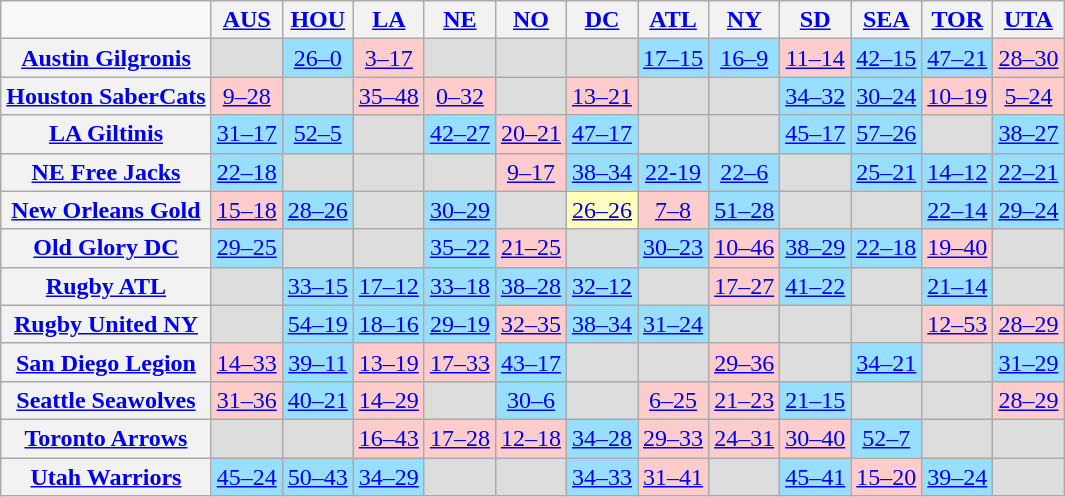<table class="wikitable" style="font-size: 100%; text-align: center;">
<tr>
<td></td>
<th><a href='#'>AUS</a></th>
<th><a href='#'>HOU</a></th>
<th><a href='#'>LA</a></th>
<th><a href='#'>NE</a></th>
<th><a href='#'>NO</a></th>
<th><a href='#'>DC</a></th>
<th><a href='#'>ATL</a></th>
<th><a href='#'>NY</a></th>
<th><a href='#'>SD</a></th>
<th><a href='#'>SEA</a></th>
<th><a href='#'>TOR</a></th>
<th><a href='#'>UTA</a></th>
</tr>
<tr>
<th><a href='#'>Austin Gilgronis</a></th>
<td style="background:#DDDDDD;"></td>
<td style="background:#97deff;"><a href='#'>26–0</a></td>
<td style="background:#FFCCCC;"><a href='#'>3–17</a></td>
<td style="background:#DDDDDD;"></td>
<td style="background:#DDDDDD;"></td>
<td style="background:#DDDDDD;"></td>
<td style="background:#97deff;"><a href='#'>17–15</a></td>
<td style="background:#97deff;"><a href='#'>16–9</a></td>
<td style="background:#FFCCCC;"><a href='#'>11–14</a></td>
<td style="background:#97deff;"><a href='#'>42–15</a></td>
<td style="background:#97deff;"><a href='#'>47–21</a></td>
<td style="background:#FFCCCC;"><a href='#'>28–30</a></td>
</tr>
<tr>
<th><a href='#'>Houston SaberCats</a></th>
<td style="background:#FFCCCC;"><a href='#'>9–28</a></td>
<td style="background:#DDDDDD;"></td>
<td style="background:#FFCCCC;"><a href='#'>35–48</a></td>
<td style="background:#FFCCCC;"><a href='#'>0–32</a></td>
<td style="background:#DDDDDD;"></td>
<td style="background:#FFCCCC;"><a href='#'>13–21</a></td>
<td style="background:#DDDDDD;"></td>
<td style="background:#DDDDDD;"></td>
<td style="background:#97deff;"><a href='#'>34–32</a></td>
<td style="background:#97deff;"><a href='#'>30–24</a></td>
<td style="background:#FFCCCC;"><a href='#'>10–19</a></td>
<td style="background:#FFCCCC;"><a href='#'>5–24</a></td>
</tr>
<tr>
<th><a href='#'>LA Giltinis</a></th>
<td style="background:#97deff;"><a href='#'>31–17</a></td>
<td style="background:#97deff;"><a href='#'>52–5</a></td>
<td style="background:#DDDDDD;"></td>
<td style="background:#97deff;"><a href='#'>42–27</a></td>
<td style="background:#FFCCCC;"><a href='#'>20–21</a></td>
<td style="background:#97deff;"><a href='#'>47–17</a></td>
<td style="background:#DDDDDD;"></td>
<td style="background:#DDDDDD;"></td>
<td style="background:#97deff;"><a href='#'>45–17</a></td>
<td style="background:#97deff;"><a href='#'>57–26</a></td>
<td style="background:#DDDDDD;"></td>
<td style="background:#97deff;"><a href='#'>38–27</a></td>
</tr>
<tr>
<th><a href='#'>NE Free Jacks</a></th>
<td style="background:#97deff;"><a href='#'>22–18</a></td>
<td style="background:#DDDDDD;"></td>
<td style="background:#DDDDDD;"></td>
<td style="background:#DDDDDD;"></td>
<td style="background:#FFCCCC;"><a href='#'>9–17</a></td>
<td style="background:#97deff;"><a href='#'>38–34</a></td>
<td style="background:#97deff;"><a href='#'>22-19</a></td>
<td style="background:#97deff;"><a href='#'>22–6</a></td>
<td style="background:#DDDDDD;"></td>
<td style="background:#97deff;"><a href='#'>25–21</a></td>
<td style="background:#97deff;"><a href='#'>14–12</a></td>
<td style="background:#97deff;"><a href='#'>22–21</a></td>
</tr>
<tr>
<th><a href='#'>New Orleans Gold</a></th>
<td style="background:#FFCCCC;"><a href='#'>15–18</a></td>
<td style="background:#97deff;"><a href='#'>28–26</a></td>
<td style="background:#DDDDDD;"></td>
<td style="background:#97deff;"><a href='#'>30–29</a></td>
<td style="background:#DDDDDD;"></td>
<td style="background:#ffffbb;"><a href='#'>26–26</a></td>
<td style="background:#FFCCCC;"><a href='#'>7–8</a></td>
<td style="background:#97deff;"><a href='#'>51–28</a></td>
<td style="background:#DDDDDD;"></td>
<td style="background:#DDDDDD;"></td>
<td style="background:#97deff;"><a href='#'>22–14</a></td>
<td style="background:#97deff;"><a href='#'>29–24</a></td>
</tr>
<tr>
<th><a href='#'>Old Glory DC</a></th>
<td style="background:#97deff;"><a href='#'>29–25</a></td>
<td style="background:#DDDDDD;"></td>
<td style="background:#DDDDDD;"></td>
<td style="background:#97deff;"><a href='#'>35–22</a></td>
<td style="background:#FFCCCC;"><a href='#'>21–25</a></td>
<td style="background:#DDDDDD;"></td>
<td style="background:#97deff;"><a href='#'>30–23</a></td>
<td style="background:#FFCCCC;"><a href='#'>10–46</a></td>
<td style="background:#97deff;"><a href='#'>38–29</a></td>
<td style="background:#97deff;"><a href='#'>22–18</a></td>
<td style="background:#FFCCCC;"><a href='#'>19–40</a></td>
<td style="background:#DDDDDD;"></td>
</tr>
<tr>
<th><a href='#'>Rugby ATL</a></th>
<td style="background:#DDDDDD;"></td>
<td style="background:#97deff;"><a href='#'>33–15</a></td>
<td style="background:#97deff;"><a href='#'>17–12</a></td>
<td style="background:#97deff;"><a href='#'>33–18</a></td>
<td style="background:#97deff;"><a href='#'>38–28</a></td>
<td style="background:#97deff;"><a href='#'>32–12</a></td>
<td style="background:#DDDDDD;"></td>
<td style="background:#FFCCCC;"><a href='#'>17–27</a></td>
<td style="background:#97deff;"><a href='#'>41–22</a></td>
<td style="background:#DDDDDD;"></td>
<td style="background:#97deff;"><a href='#'>21–14</a></td>
<td style="background:#DDDDDD;"></td>
</tr>
<tr>
<th><a href='#'>Rugby United NY</a></th>
<td style="background:#DDDDDD;"></td>
<td style="background:#97deff;"><a href='#'>54–19</a></td>
<td style="background:#97deff;"><a href='#'>18–16</a></td>
<td style="background:#97deff;"><a href='#'>29–19</a></td>
<td style="background:#FFCCCC;"><a href='#'>32–35</a></td>
<td style="background:#97deff;"><a href='#'>38–34</a></td>
<td style="background:#97deff;"><a href='#'>31–24</a></td>
<td style="background:#DDDDDD;"></td>
<td style="background:#DDDDDD;"></td>
<td style="background:#DDDDDD;"></td>
<td style="background:#FFCCCC;"><a href='#'>12–53</a></td>
<td style="background:#FFCCCC;"><a href='#'>28–29</a></td>
</tr>
<tr>
<th><a href='#'>San Diego Legion</a></th>
<td style="background:#FFCCCC;"><a href='#'>14–33</a></td>
<td style="background:#97deff;"><a href='#'>39–11</a></td>
<td style="background:#FFCCCC;"><a href='#'>13–19</a></td>
<td style="background:#FFCCCC;"><a href='#'>17–33</a></td>
<td style="background:#97deff;"><a href='#'>43–17</a></td>
<td style="background:#DDDDDD;"></td>
<td style="background:#DDDDDD;"></td>
<td style="background:#FFCCCC;"><a href='#'>29–36</a></td>
<td style="background:#DDDDDD;"></td>
<td style="background:#97deff;"><a href='#'>34–21</a></td>
<td style="background:#DDDDDD;"></td>
<td style="background:#97deff;"><a href='#'>31–29</a></td>
</tr>
<tr>
<th><a href='#'>Seattle Seawolves</a></th>
<td style="background:#FFCCCC;"><a href='#'>31–36</a></td>
<td style="background:#97deff;"><a href='#'>40–21</a></td>
<td style="background:#FFCCCC;"><a href='#'>14–29</a></td>
<td style="background:#DDDDDD;"></td>
<td style="background:#97deff;"><a href='#'>30–6</a></td>
<td style="background:#DDDDDD;"></td>
<td style="background:#FFCCCC;"><a href='#'>6–25</a></td>
<td style="background:#FFCCCC;"><a href='#'>21–23</a></td>
<td style="background:#97deff;"><a href='#'>21–15</a></td>
<td style="background:#DDDDDD;"></td>
<td style="background:#DDDDDD;"></td>
<td style="background:#FFCCCC;"><a href='#'>28–29</a></td>
</tr>
<tr>
<th><a href='#'>Toronto Arrows</a></th>
<td style="background:#DDDDDD;"></td>
<td style="background:#DDDDDD;"></td>
<td style="background:#FFCCCC;"><a href='#'>16–43</a></td>
<td style="background:#FFCCCC;"><a href='#'>17–28</a></td>
<td style="background:#FFCCCC;"><a href='#'>12–18</a></td>
<td style="background:#97deff;"><a href='#'>34–28</a></td>
<td style="background:#FFCCCC;"><a href='#'>29–33</a></td>
<td style="background:#FFCCCC;"><a href='#'>24–31</a></td>
<td style="background:#FFCCCC;"><a href='#'>30–40</a></td>
<td style="background:#97deff;"><a href='#'>52–7</a></td>
<td style="background:#DDDDDD;"></td>
<td style="background:#DDDDDD;"></td>
</tr>
<tr>
<th><a href='#'>Utah Warriors</a></th>
<td style="background:#97deff;"><a href='#'>45–24</a></td>
<td style="background:#97deff;"><a href='#'>50–43</a></td>
<td style="background:#97deff;"><a href='#'>34–29</a></td>
<td style="background:#DDDDDD;"></td>
<td style="background:#DDDDDD;"></td>
<td style="background:#97deff;"><a href='#'>34–33</a></td>
<td style="background:#FFCCCC;"><a href='#'>31–41</a></td>
<td style="background:#DDDDDD;"></td>
<td style="background:#97deff;"><a href='#'>45–41</a></td>
<td style="background:#FFCCCC;"><a href='#'>15–20</a></td>
<td style="background:#97deff;"><a href='#'>39–24</a></td>
<td style="background:#DDDDDD;"></td>
</tr>
</table>
